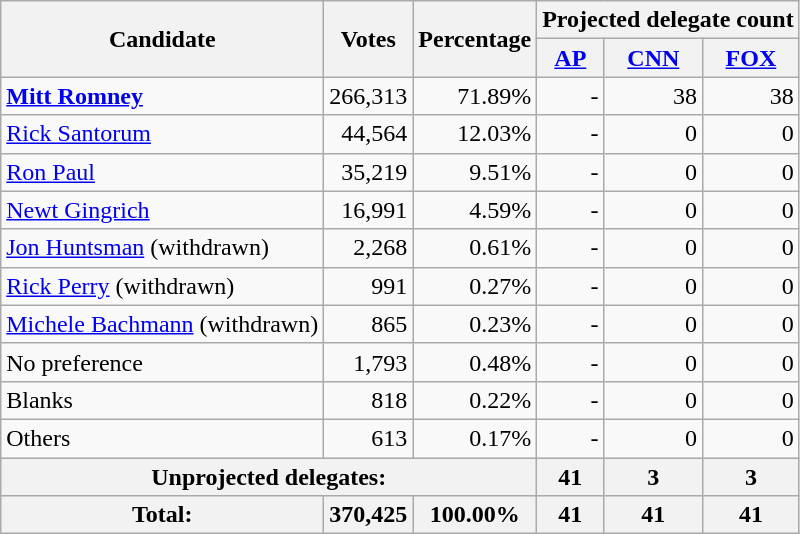<table class="wikitable" style="text-align:right;">
<tr>
<th rowspan="2">Candidate</th>
<th rowspan="2">Votes</th>
<th rowspan="2">Percentage</th>
<th colspan="3">Projected delegate count</th>
</tr>
<tr>
<th><a href='#'>AP</a></th>
<th><a href='#'>CNN</a><br></th>
<th><a href='#'>FOX</a><br></th>
</tr>
<tr>
<td style="text-align:left;">  <strong><a href='#'>Mitt Romney</a></strong></td>
<td>266,313</td>
<td>71.89%</td>
<td>-</td>
<td>38</td>
<td>38</td>
</tr>
<tr>
<td style="text-align:left;"><a href='#'>Rick Santorum</a></td>
<td>44,564</td>
<td>12.03%</td>
<td>-</td>
<td>0</td>
<td>0</td>
</tr>
<tr>
<td style="text-align:left;"><a href='#'>Ron Paul</a></td>
<td>35,219</td>
<td>9.51%</td>
<td>-</td>
<td>0</td>
<td>0</td>
</tr>
<tr>
<td style="text-align:left;"><a href='#'>Newt Gingrich</a></td>
<td>16,991</td>
<td>4.59%</td>
<td>-</td>
<td>0</td>
<td>0</td>
</tr>
<tr>
<td style="text-align:left;"><a href='#'>Jon Huntsman</a> (withdrawn)</td>
<td>2,268</td>
<td>0.61%</td>
<td>-</td>
<td>0</td>
<td>0</td>
</tr>
<tr>
<td style="text-align:left;"><a href='#'>Rick Perry</a> (withdrawn)</td>
<td>991</td>
<td>0.27%</td>
<td>-</td>
<td>0</td>
<td>0</td>
</tr>
<tr>
<td style="text-align:left;"><a href='#'>Michele Bachmann</a> (withdrawn)</td>
<td>865</td>
<td>0.23%</td>
<td>-</td>
<td>0</td>
<td>0</td>
</tr>
<tr>
<td style="text-align:left;">No preference</td>
<td>1,793</td>
<td>0.48%</td>
<td>-</td>
<td>0</td>
<td>0</td>
</tr>
<tr>
<td style="text-align:left;">Blanks</td>
<td>818</td>
<td>0.22%</td>
<td>-</td>
<td>0</td>
<td>0</td>
</tr>
<tr>
<td style="text-align:left;">Others</td>
<td>613</td>
<td>0.17%</td>
<td>-</td>
<td>0</td>
<td>0</td>
</tr>
<tr style="background:#eee;">
<th colspan="3">Unprojected delegates:</th>
<th>41</th>
<th>3</th>
<th>3</th>
</tr>
<tr style="background:#eee;">
<th>Total:</th>
<th>370,425</th>
<th>100.00%</th>
<th>41</th>
<th>41</th>
<th>41</th>
</tr>
</table>
